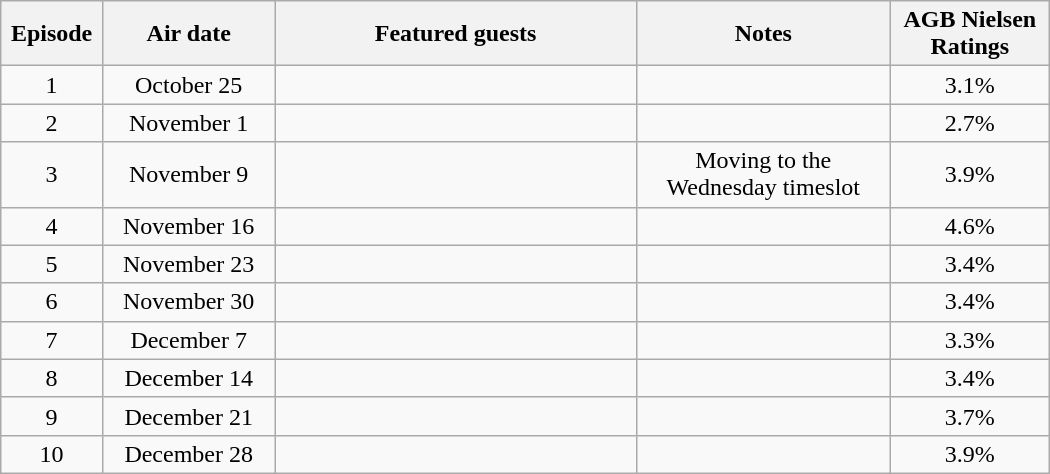<table class="wikitable" style="text-align:center;" width="700px">
<tr>
<th width="70">Episode</th>
<th width="170">Air date</th>
<th width="500">Featured guests</th>
<th width="300">Notes</th>
<th width=170>AGB Nielsen Ratings</th>
</tr>
<tr>
<td>1</td>
<td>October 25</td>
<td></td>
<td></td>
<td>3.1%</td>
</tr>
<tr>
<td>2</td>
<td>November 1</td>
<td></td>
<td></td>
<td>2.7%</td>
</tr>
<tr>
<td>3</td>
<td>November 9</td>
<td></td>
<td>Moving to the Wednesday timeslot</td>
<td>3.9%</td>
</tr>
<tr>
<td>4</td>
<td>November 16</td>
<td></td>
<td></td>
<td>4.6%</td>
</tr>
<tr>
<td>5</td>
<td>November 23</td>
<td></td>
<td></td>
<td>3.4%</td>
</tr>
<tr>
<td>6</td>
<td>November 30</td>
<td></td>
<td></td>
<td>3.4%</td>
</tr>
<tr>
<td>7</td>
<td>December 7</td>
<td></td>
<td></td>
<td>3.3%</td>
</tr>
<tr>
<td>8</td>
<td>December 14</td>
<td></td>
<td></td>
<td>3.4%</td>
</tr>
<tr>
<td>9</td>
<td>December 21</td>
<td></td>
<td></td>
<td>3.7%</td>
</tr>
<tr>
<td>10</td>
<td>December 28</td>
<td></td>
<td></td>
<td>3.9%</td>
</tr>
</table>
